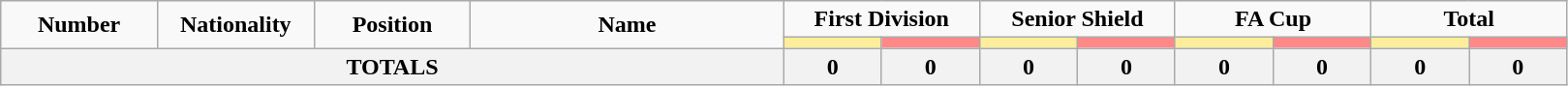<table class="wikitable" style="text-align:center;">
<tr style="text-align:center;">
<td rowspan=2  style="width:10%; "><strong>Number</strong></td>
<td rowspan=2  style="width:10%; "><strong>Nationality</strong></td>
<td rowspan=2  style="width:10%; "><strong>Position</strong></td>
<td rowspan=2  style="width:20%; "><strong>Name</strong></td>
<td colspan=2><strong>First Division</strong></td>
<td colspan=2><strong>Senior Shield</strong></td>
<td colspan=2><strong>FA Cup</strong></td>
<td colspan=2><strong>Total</strong></td>
</tr>
<tr>
<th style="width:60px; background:#fe9;"></th>
<th style="width:60px; background:#ff8888;"></th>
<th style="width:60px; background:#fe9;"></th>
<th style="width:60px; background:#ff8888;"></th>
<th style="width:60px; background:#fe9;"></th>
<th style="width:60px; background:#ff8888;"></th>
<th style="width:60px; background:#fe9;"></th>
<th style="width:60px; background:#ff8888;"></th>
</tr>
<tr>
<th colspan=4>TOTALS</th>
<th>0</th>
<th>0</th>
<th>0</th>
<th>0</th>
<th>0</th>
<th>0</th>
<th>0</th>
<th>0</th>
</tr>
</table>
